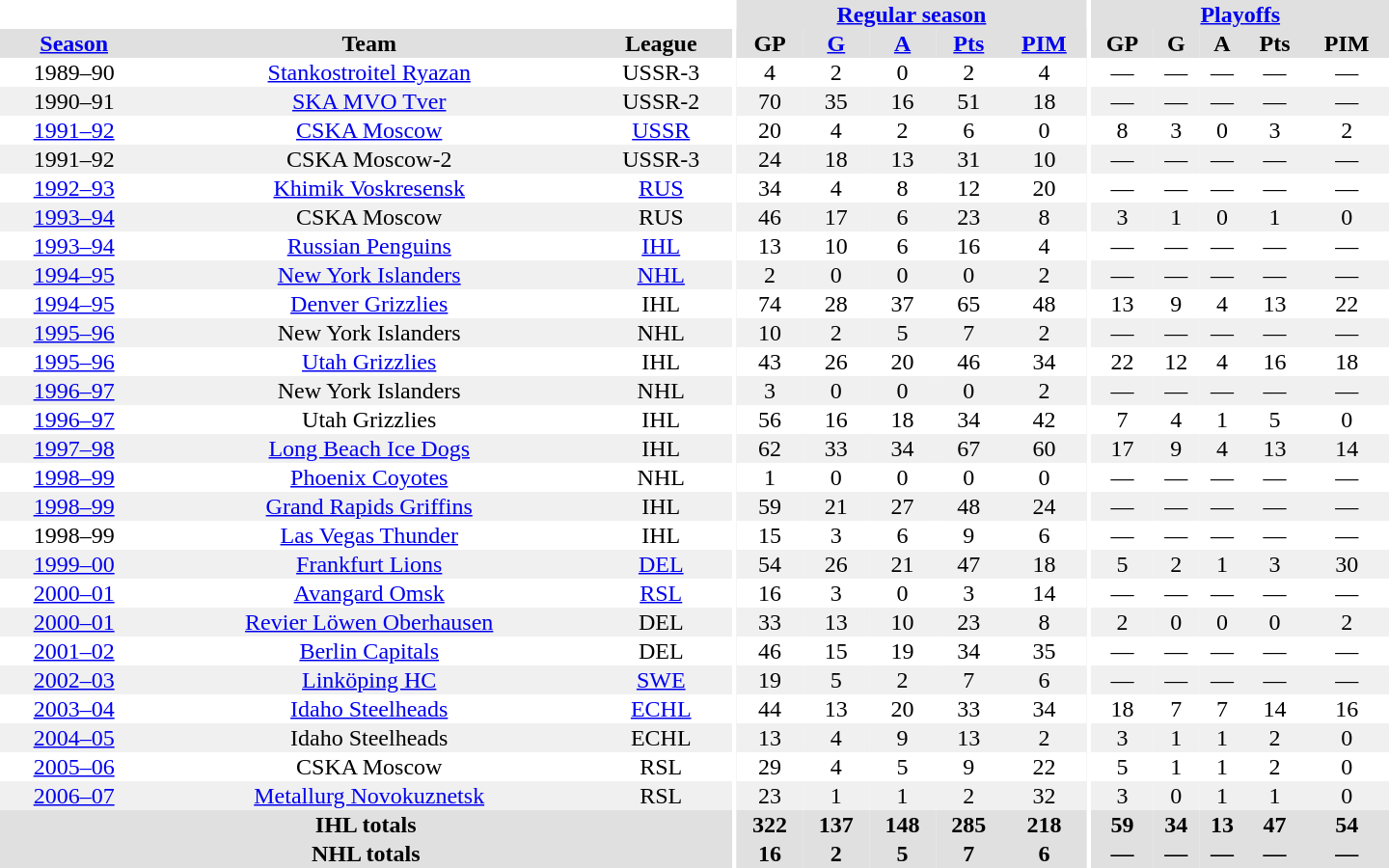<table border="0" cellpadding="1" cellspacing="0" style="text-align:center; width:60em">
<tr bgcolor="#e0e0e0">
<th colspan="3" bgcolor="#ffffff"></th>
<th rowspan="100" bgcolor="#ffffff"></th>
<th colspan="5"><a href='#'>Regular season</a></th>
<th rowspan="100" bgcolor="#ffffff"></th>
<th colspan="5"><a href='#'>Playoffs</a></th>
</tr>
<tr bgcolor="#e0e0e0">
<th><a href='#'>Season</a></th>
<th>Team</th>
<th>League</th>
<th>GP</th>
<th><a href='#'>G</a></th>
<th><a href='#'>A</a></th>
<th><a href='#'>Pts</a></th>
<th><a href='#'>PIM</a></th>
<th>GP</th>
<th>G</th>
<th>A</th>
<th>Pts</th>
<th>PIM</th>
</tr>
<tr>
<td>1989–90</td>
<td><a href='#'>Stankostroitel Ryazan</a></td>
<td>USSR-3</td>
<td>4</td>
<td>2</td>
<td>0</td>
<td>2</td>
<td>4</td>
<td>—</td>
<td>—</td>
<td>—</td>
<td>—</td>
<td>—</td>
</tr>
<tr bgcolor="#f0f0f0">
<td>1990–91</td>
<td><a href='#'>SKA MVO Tver</a></td>
<td>USSR-2</td>
<td>70</td>
<td>35</td>
<td>16</td>
<td>51</td>
<td>18</td>
<td>—</td>
<td>—</td>
<td>—</td>
<td>—</td>
<td>—</td>
</tr>
<tr>
<td><a href='#'>1991–92</a></td>
<td><a href='#'>CSKA Moscow</a></td>
<td><a href='#'>USSR</a></td>
<td>20</td>
<td>4</td>
<td>2</td>
<td>6</td>
<td>0</td>
<td>8</td>
<td>3</td>
<td>0</td>
<td>3</td>
<td>2</td>
</tr>
<tr bgcolor="#f0f0f0">
<td>1991–92</td>
<td>CSKA Moscow-2</td>
<td>USSR-3</td>
<td>24</td>
<td>18</td>
<td>13</td>
<td>31</td>
<td>10</td>
<td>—</td>
<td>—</td>
<td>—</td>
<td>—</td>
<td>—</td>
</tr>
<tr>
<td><a href='#'>1992–93</a></td>
<td><a href='#'>Khimik Voskresensk</a></td>
<td><a href='#'>RUS</a></td>
<td>34</td>
<td>4</td>
<td>8</td>
<td>12</td>
<td>20</td>
<td>—</td>
<td>—</td>
<td>—</td>
<td>—</td>
<td>—</td>
</tr>
<tr bgcolor="#f0f0f0">
<td><a href='#'>1993–94</a></td>
<td>CSKA Moscow</td>
<td>RUS</td>
<td>46</td>
<td>17</td>
<td>6</td>
<td>23</td>
<td>8</td>
<td>3</td>
<td>1</td>
<td>0</td>
<td>1</td>
<td>0</td>
</tr>
<tr>
<td><a href='#'>1993–94</a></td>
<td><a href='#'>Russian Penguins</a></td>
<td><a href='#'>IHL</a></td>
<td>13</td>
<td>10</td>
<td>6</td>
<td>16</td>
<td>4</td>
<td>—</td>
<td>—</td>
<td>—</td>
<td>—</td>
<td>—</td>
</tr>
<tr bgcolor="#f0f0f0">
<td><a href='#'>1994–95</a></td>
<td><a href='#'>New York Islanders</a></td>
<td><a href='#'>NHL</a></td>
<td>2</td>
<td>0</td>
<td>0</td>
<td>0</td>
<td>2</td>
<td>—</td>
<td>—</td>
<td>—</td>
<td>—</td>
<td>—</td>
</tr>
<tr>
<td><a href='#'>1994–95</a></td>
<td><a href='#'>Denver Grizzlies</a></td>
<td>IHL</td>
<td>74</td>
<td>28</td>
<td>37</td>
<td>65</td>
<td>48</td>
<td>13</td>
<td>9</td>
<td>4</td>
<td>13</td>
<td>22</td>
</tr>
<tr bgcolor="#f0f0f0">
<td><a href='#'>1995–96</a></td>
<td>New York Islanders</td>
<td>NHL</td>
<td>10</td>
<td>2</td>
<td>5</td>
<td>7</td>
<td>2</td>
<td>—</td>
<td>—</td>
<td>—</td>
<td>—</td>
<td>—</td>
</tr>
<tr>
<td><a href='#'>1995–96</a></td>
<td><a href='#'>Utah Grizzlies</a></td>
<td>IHL</td>
<td>43</td>
<td>26</td>
<td>20</td>
<td>46</td>
<td>34</td>
<td>22</td>
<td>12</td>
<td>4</td>
<td>16</td>
<td>18</td>
</tr>
<tr bgcolor="#f0f0f0">
<td><a href='#'>1996–97</a></td>
<td>New York Islanders</td>
<td>NHL</td>
<td>3</td>
<td>0</td>
<td>0</td>
<td>0</td>
<td>2</td>
<td>—</td>
<td>—</td>
<td>—</td>
<td>—</td>
<td>—</td>
</tr>
<tr>
<td><a href='#'>1996–97</a></td>
<td>Utah Grizzlies</td>
<td>IHL</td>
<td>56</td>
<td>16</td>
<td>18</td>
<td>34</td>
<td>42</td>
<td>7</td>
<td>4</td>
<td>1</td>
<td>5</td>
<td>0</td>
</tr>
<tr bgcolor="#f0f0f0">
<td><a href='#'>1997–98</a></td>
<td><a href='#'>Long Beach Ice Dogs</a></td>
<td>IHL</td>
<td>62</td>
<td>33</td>
<td>34</td>
<td>67</td>
<td>60</td>
<td>17</td>
<td>9</td>
<td>4</td>
<td>13</td>
<td>14</td>
</tr>
<tr>
<td><a href='#'>1998–99</a></td>
<td><a href='#'>Phoenix Coyotes</a></td>
<td>NHL</td>
<td>1</td>
<td>0</td>
<td>0</td>
<td>0</td>
<td>0</td>
<td>—</td>
<td>—</td>
<td>—</td>
<td>—</td>
<td>—</td>
</tr>
<tr bgcolor="#f0f0f0">
<td><a href='#'>1998–99</a></td>
<td><a href='#'>Grand Rapids Griffins</a></td>
<td>IHL</td>
<td>59</td>
<td>21</td>
<td>27</td>
<td>48</td>
<td>24</td>
<td>—</td>
<td>—</td>
<td>—</td>
<td>—</td>
<td>—</td>
</tr>
<tr>
<td>1998–99</td>
<td><a href='#'>Las Vegas Thunder</a></td>
<td>IHL</td>
<td>15</td>
<td>3</td>
<td>6</td>
<td>9</td>
<td>6</td>
<td>—</td>
<td>—</td>
<td>—</td>
<td>—</td>
<td>—</td>
</tr>
<tr bgcolor="#f0f0f0">
<td><a href='#'>1999–00</a></td>
<td><a href='#'>Frankfurt Lions</a></td>
<td><a href='#'>DEL</a></td>
<td>54</td>
<td>26</td>
<td>21</td>
<td>47</td>
<td>18</td>
<td>5</td>
<td>2</td>
<td>1</td>
<td>3</td>
<td>30</td>
</tr>
<tr>
<td><a href='#'>2000–01</a></td>
<td><a href='#'>Avangard Omsk</a></td>
<td><a href='#'>RSL</a></td>
<td>16</td>
<td>3</td>
<td>0</td>
<td>3</td>
<td>14</td>
<td>—</td>
<td>—</td>
<td>—</td>
<td>—</td>
<td>—</td>
</tr>
<tr bgcolor="#f0f0f0">
<td><a href='#'>2000–01</a></td>
<td><a href='#'>Revier Löwen Oberhausen</a></td>
<td>DEL</td>
<td>33</td>
<td>13</td>
<td>10</td>
<td>23</td>
<td>8</td>
<td>2</td>
<td>0</td>
<td>0</td>
<td>0</td>
<td>2</td>
</tr>
<tr>
<td><a href='#'>2001–02</a></td>
<td><a href='#'>Berlin Capitals</a></td>
<td>DEL</td>
<td>46</td>
<td>15</td>
<td>19</td>
<td>34</td>
<td>35</td>
<td>—</td>
<td>—</td>
<td>—</td>
<td>—</td>
<td>—</td>
</tr>
<tr bgcolor="#f0f0f0">
<td><a href='#'>2002–03</a></td>
<td><a href='#'>Linköping HC</a></td>
<td><a href='#'>SWE</a></td>
<td>19</td>
<td>5</td>
<td>2</td>
<td>7</td>
<td>6</td>
<td>—</td>
<td>—</td>
<td>—</td>
<td>—</td>
<td>—</td>
</tr>
<tr>
<td><a href='#'>2003–04</a></td>
<td><a href='#'>Idaho Steelheads</a></td>
<td><a href='#'>ECHL</a></td>
<td>44</td>
<td>13</td>
<td>20</td>
<td>33</td>
<td>34</td>
<td>18</td>
<td>7</td>
<td>7</td>
<td>14</td>
<td>16</td>
</tr>
<tr bgcolor="#f0f0f0">
<td><a href='#'>2004–05</a></td>
<td>Idaho Steelheads</td>
<td>ECHL</td>
<td>13</td>
<td>4</td>
<td>9</td>
<td>13</td>
<td>2</td>
<td>3</td>
<td>1</td>
<td>1</td>
<td>2</td>
<td>0</td>
</tr>
<tr>
<td><a href='#'>2005–06</a></td>
<td>CSKA Moscow</td>
<td>RSL</td>
<td>29</td>
<td>4</td>
<td>5</td>
<td>9</td>
<td>22</td>
<td>5</td>
<td>1</td>
<td>1</td>
<td>2</td>
<td>0</td>
</tr>
<tr bgcolor="#f0f0f0">
<td><a href='#'>2006–07</a></td>
<td><a href='#'>Metallurg Novokuznetsk</a></td>
<td>RSL</td>
<td>23</td>
<td>1</td>
<td>1</td>
<td>2</td>
<td>32</td>
<td>3</td>
<td>0</td>
<td>1</td>
<td>1</td>
<td>0</td>
</tr>
<tr bgcolor="#e0e0e0">
<th colspan="3">IHL totals</th>
<th>322</th>
<th>137</th>
<th>148</th>
<th>285</th>
<th>218</th>
<th>59</th>
<th>34</th>
<th>13</th>
<th>47</th>
<th>54</th>
</tr>
<tr bgcolor="#e0e0e0">
<th colspan="3">NHL totals</th>
<th>16</th>
<th>2</th>
<th>5</th>
<th>7</th>
<th>6</th>
<th>—</th>
<th>—</th>
<th>—</th>
<th>—</th>
<th>—</th>
</tr>
</table>
